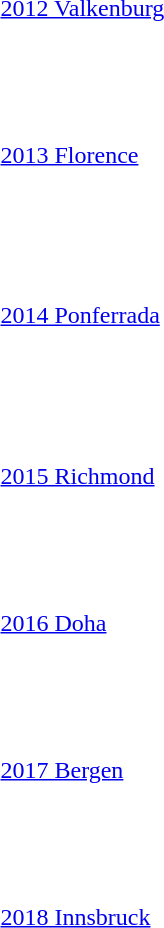<table>
<tr bgcolor="#cccccc">
</tr>
<tr>
<td rowspan=2><a href='#'>2012 Valkenburg</a><br></td>
<td> </td>
<td> </td>
<td> </td>
</tr>
<tr>
<td> <br> <br> <br> <br> <br></td>
<td> <br> <br> <br> <br> <br></td>
<td> <br> <br> <br> <br> <br></td>
</tr>
<tr>
<td rowspan=2><a href='#'>2013 Florence</a><br></td>
<td> </td>
<td> </td>
<td> </td>
</tr>
<tr>
<td><br><br><br><br><br></td>
<td><br><br><br><br><br></td>
<td><br><br><br><br><br></td>
</tr>
<tr>
<td rowspan=2><a href='#'>2014 Ponferrada</a><br></td>
<td> </td>
<td> </td>
<td> </td>
</tr>
<tr>
<td><br><br><br><br><br></td>
<td><br><br><br><br><br></td>
<td><br><br><br><br><br><br></td>
</tr>
<tr>
<td rowspan=2><a href='#'>2015 Richmond</a><br></td>
<td> </td>
<td> </td>
<td> </td>
</tr>
<tr>
<td><br><br><br><br><br></td>
<td><br><br><br><br><br></td>
<td><br><br><br><br><br></td>
</tr>
<tr>
<td rowspan=2><a href='#'>2016 Doha</a><br></td>
<td> </td>
<td> </td>
<td> </td>
</tr>
<tr>
<td><br><br><br><br><br></td>
<td><br><br><br><br><br></td>
<td><br><br><br><br><br></td>
</tr>
<tr>
<td rowspan=2><a href='#'>2017 Bergen</a><br></td>
<td> </td>
<td> </td>
<td> </td>
</tr>
<tr>
<td><br><br><br><br><br></td>
<td><br><br><br><br><br></td>
<td><br><br><br><br><br></td>
</tr>
<tr>
<td rowspan=2><a href='#'>2018 Innsbruck</a><br></td>
<td> </td>
<td> </td>
<td> </td>
</tr>
<tr>
<td><br><br><br><br><br></td>
<td><br><br><br><br><br></td>
<td><br><br><br><br><br></td>
</tr>
</table>
